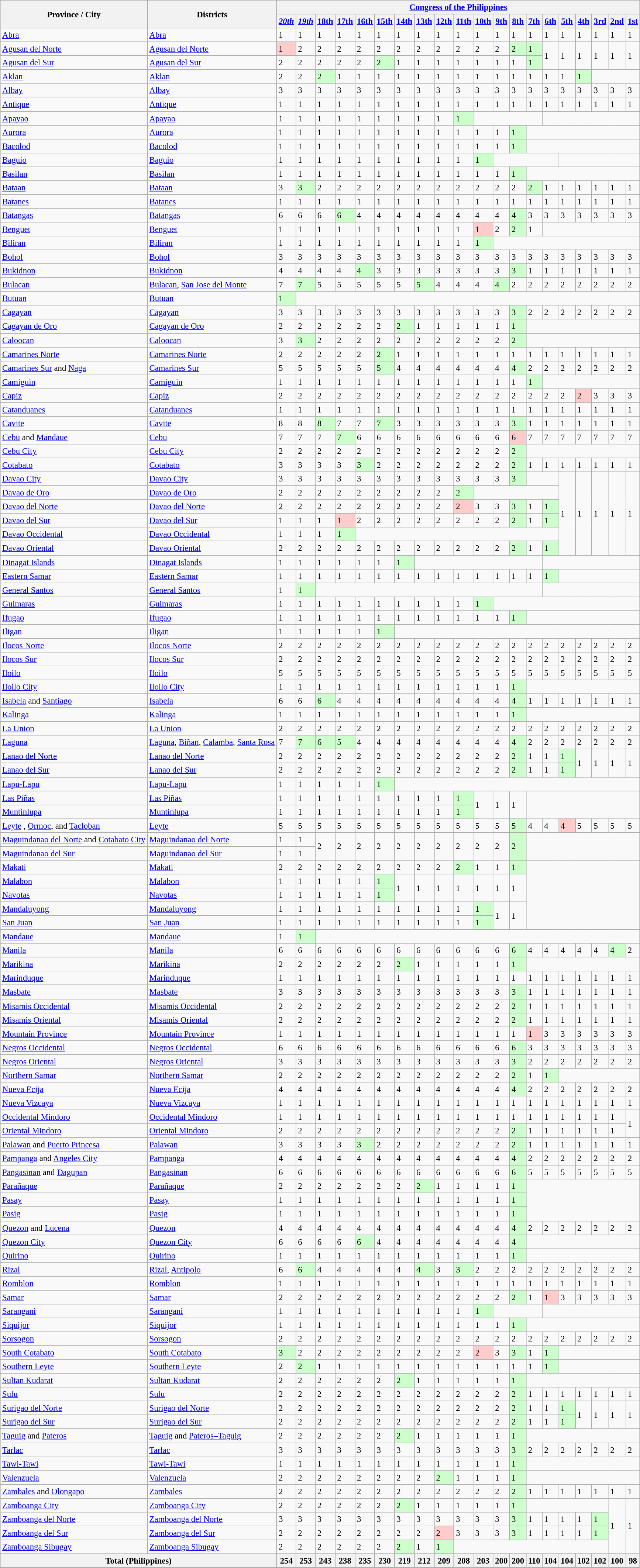<table class="wikitable" style="font-size:95%;">
<tr>
<th rowspan="2">Province / City</th>
<th rowspan="2">Districts</th>
<th colspan="20"><a href='#'>Congress of the Philippines</a></th>
</tr>
<tr>
<th><a href='#'><em>20th</em></a> </th>
<th><a href='#'><em>19th</em></a> </th>
<th><a href='#'>18th</a> </th>
<th><a href='#'>17th</a> </th>
<th><a href='#'>16th</a> </th>
<th><a href='#'>15th</a> </th>
<th><a href='#'>14th</a> </th>
<th><a href='#'>13th</a> </th>
<th><a href='#'>12th</a> </th>
<th><a href='#'>11th</a> </th>
<th><a href='#'>10th</a> </th>
<th><a href='#'>9th</a> </th>
<th><a href='#'>8th</a> </th>
<th><a href='#'>7th</a> </th>
<th><a href='#'>6th</a> </th>
<th><a href='#'>5th</a> </th>
<th><a href='#'>4th</a> </th>
<th><a href='#'>3rd</a> </th>
<th><a href='#'>2nd</a> </th>
<th><a href='#'>1st</a> </th>
</tr>
<tr>
<td><a href='#'>Abra</a></td>
<td><a href='#'>Abra</a></td>
<td>1</td>
<td>1</td>
<td>1</td>
<td>1</td>
<td>1</td>
<td>1</td>
<td>1</td>
<td>1</td>
<td>1</td>
<td>1</td>
<td>1</td>
<td>1</td>
<td>1</td>
<td>1</td>
<td>1</td>
<td>1</td>
<td>1</td>
<td>1</td>
<td>1</td>
<td>1</td>
</tr>
<tr>
<td><a href='#'>Agusan del Norte</a> </td>
<td><a href='#'>Agusan del Norte</a></td>
<td style="background:#fcc;">1</td>
<td>2</td>
<td>2</td>
<td>2</td>
<td>2</td>
<td>2</td>
<td>2</td>
<td>2</td>
<td>2</td>
<td>2</td>
<td>2</td>
<td>2</td>
<td style="background:#cfc;">2</td>
<td style="background:#cfc;">1</td>
<td rowspan="2">1</td>
<td rowspan="2">1</td>
<td rowspan="2">1</td>
<td rowspan="2">1</td>
<td rowspan="2">1</td>
<td rowspan="2">1</td>
</tr>
<tr>
<td><a href='#'>Agusan del Sur</a> </td>
<td><a href='#'>Agusan del Sur</a></td>
<td>2</td>
<td>2</td>
<td>2</td>
<td>2</td>
<td>2</td>
<td style="background:#cfc;">2</td>
<td>1</td>
<td>1</td>
<td>1</td>
<td>1</td>
<td>1</td>
<td>1</td>
<td>1</td>
<td style="background:#cfc;">1</td>
</tr>
<tr>
<td><a href='#'>Aklan</a></td>
<td><a href='#'>Aklan</a></td>
<td>2</td>
<td>2</td>
<td style="background:#cfc;">2</td>
<td>1</td>
<td>1</td>
<td>1</td>
<td>1</td>
<td>1</td>
<td>1</td>
<td>1</td>
<td>1</td>
<td>1</td>
<td>1</td>
<td>1</td>
<td>1</td>
<td>1</td>
<td style="background:#cfc;">1</td>
<td colspan="3"><em></em></td>
</tr>
<tr>
<td><a href='#'>Albay</a> </td>
<td><a href='#'>Albay</a></td>
<td>3</td>
<td>3</td>
<td>3</td>
<td>3</td>
<td>3</td>
<td>3</td>
<td>3</td>
<td>3</td>
<td>3</td>
<td>3</td>
<td>3</td>
<td>3</td>
<td>3</td>
<td>3</td>
<td>3</td>
<td>3</td>
<td>3</td>
<td>3</td>
<td>3</td>
<td>3</td>
</tr>
<tr>
<td><a href='#'>Antique</a></td>
<td><a href='#'>Antique</a></td>
<td>1</td>
<td>1</td>
<td>1</td>
<td>1</td>
<td>1</td>
<td>1</td>
<td>1</td>
<td>1</td>
<td>1</td>
<td>1</td>
<td>1</td>
<td>1</td>
<td>1</td>
<td>1</td>
<td>1</td>
<td>1</td>
<td>1</td>
<td>1</td>
<td>1</td>
<td>1</td>
</tr>
<tr>
<td><a href='#'>Apayao</a></td>
<td><a href='#'>Apayao</a></td>
<td>1</td>
<td>1</td>
<td>1</td>
<td>1</td>
<td>1</td>
<td>1</td>
<td>1</td>
<td>1</td>
<td>1</td>
<td style="background:#cfc;">1</td>
<td colspan="4"></td>
<td colspan="6"></td>
</tr>
<tr>
<td><a href='#'>Aurora</a></td>
<td><a href='#'>Aurora</a></td>
<td>1</td>
<td>1</td>
<td>1</td>
<td>1</td>
<td>1</td>
<td>1</td>
<td>1</td>
<td>1</td>
<td>1</td>
<td>1</td>
<td>1</td>
<td>1</td>
<td style="background:#cfc;">1</td>
<td colspan="7"></td>
</tr>
<tr>
<td><a href='#'>Bacolod</a></td>
<td><a href='#'>Bacolod</a></td>
<td>1</td>
<td>1</td>
<td>1</td>
<td>1</td>
<td>1</td>
<td>1</td>
<td>1</td>
<td>1</td>
<td>1</td>
<td>1</td>
<td>1</td>
<td>1</td>
<td style="background:#cfc;">1</td>
<td colspan="7"></td>
</tr>
<tr>
<td><a href='#'>Baguio</a></td>
<td><a href='#'>Baguio</a></td>
<td>1</td>
<td>1</td>
<td>1</td>
<td>1</td>
<td>1</td>
<td>1</td>
<td>1</td>
<td>1</td>
<td>1</td>
<td>1</td>
<td style="background:#cfc;">1</td>
<td colspan="4"></td>
<td colspan="5"></td>
</tr>
<tr>
<td><a href='#'>Basilan</a> </td>
<td><a href='#'>Basilan</a></td>
<td>1</td>
<td>1</td>
<td>1</td>
<td>1</td>
<td>1</td>
<td>1</td>
<td>1</td>
<td>1</td>
<td>1</td>
<td>1</td>
<td>1</td>
<td>1</td>
<td style="background:#cfc;">1</td>
<td colspan="7"></td>
</tr>
<tr>
<td><a href='#'>Bataan</a> </td>
<td><a href='#'>Bataan</a></td>
<td>3</td>
<td style="background:#cfc;">3</td>
<td>2</td>
<td>2</td>
<td>2</td>
<td>2</td>
<td>2</td>
<td>2</td>
<td>2</td>
<td>2</td>
<td>2</td>
<td>2</td>
<td>2</td>
<td style="background:#cfc;">2</td>
<td>1</td>
<td>1</td>
<td>1</td>
<td>1</td>
<td>1</td>
<td>1</td>
</tr>
<tr>
<td><a href='#'>Batanes</a></td>
<td><a href='#'>Batanes</a></td>
<td>1</td>
<td>1</td>
<td>1</td>
<td>1</td>
<td>1</td>
<td>1</td>
<td>1</td>
<td>1</td>
<td>1</td>
<td>1</td>
<td>1</td>
<td>1</td>
<td>1</td>
<td>1</td>
<td>1</td>
<td>1</td>
<td>1</td>
<td>1</td>
<td>1</td>
<td>1</td>
</tr>
<tr>
<td><a href='#'>Batangas</a> </td>
<td><a href='#'>Batangas</a></td>
<td>6</td>
<td>6</td>
<td>6</td>
<td style="background:#cfc;">6</td>
<td>4</td>
<td>4</td>
<td>4</td>
<td>4</td>
<td>4</td>
<td>4</td>
<td>4</td>
<td>4</td>
<td style="background:#cfc;">4</td>
<td>3</td>
<td>3</td>
<td>3</td>
<td>3</td>
<td>3</td>
<td>3</td>
<td>3</td>
</tr>
<tr>
<td><a href='#'>Benguet</a></td>
<td><a href='#'>Benguet</a></td>
<td>1</td>
<td>1</td>
<td>1</td>
<td>1</td>
<td>1</td>
<td>1</td>
<td>1</td>
<td>1</td>
<td>1</td>
<td>1</td>
<td style="background:#fcc;">1</td>
<td>2</td>
<td style="background:#cfc;">2</td>
<td>1</td>
<td colspan="6"></td>
</tr>
<tr>
<td><a href='#'>Biliran</a></td>
<td><a href='#'>Biliran</a></td>
<td>1</td>
<td>1</td>
<td>1</td>
<td>1</td>
<td>1</td>
<td>1</td>
<td>1</td>
<td>1</td>
<td>1</td>
<td>1</td>
<td style="background:#cfc;">1</td>
<td colspan="9"></td>
</tr>
<tr>
<td><a href='#'>Bohol</a> </td>
<td><a href='#'>Bohol</a></td>
<td>3</td>
<td>3</td>
<td>3</td>
<td>3</td>
<td>3</td>
<td>3</td>
<td>3</td>
<td>3</td>
<td>3</td>
<td>3</td>
<td>3</td>
<td>3</td>
<td>3</td>
<td>3</td>
<td>3</td>
<td>3</td>
<td>3</td>
<td>3</td>
<td>3</td>
<td>3</td>
</tr>
<tr>
<td><a href='#'>Bukidnon</a> </td>
<td><a href='#'>Bukidnon</a></td>
<td>4</td>
<td>4</td>
<td>4</td>
<td>4</td>
<td style="background:#cfc;">4</td>
<td>3</td>
<td>3</td>
<td>3</td>
<td>3</td>
<td>3</td>
<td>3</td>
<td>3</td>
<td style="background:#cfc;">3</td>
<td>1</td>
<td>1</td>
<td>1</td>
<td>1</td>
<td>1</td>
<td>1</td>
<td>1</td>
</tr>
<tr>
<td><a href='#'>Bulacan</a> </td>
<td><a href='#'>Bulacan</a>, <a href='#'>San Jose del Monte</a></td>
<td>7</td>
<td style="background:#cfc;">7</td>
<td>5</td>
<td>5</td>
<td>5</td>
<td>5</td>
<td>5</td>
<td style="background:#cfc;">5</td>
<td>4</td>
<td>4</td>
<td>4</td>
<td style="background:#cfc;">4</td>
<td>2</td>
<td>2</td>
<td>2</td>
<td>2</td>
<td>2</td>
<td>2</td>
<td>2</td>
<td>2</td>
</tr>
<tr>
<td><a href='#'>Butuan</a></td>
<td><a href='#'>Butuan</a></td>
<td style="background:#cfc;">1</td>
<td colspan="19"></td>
</tr>
<tr>
<td><a href='#'>Cagayan</a> </td>
<td><a href='#'>Cagayan</a></td>
<td>3</td>
<td>3</td>
<td>3</td>
<td>3</td>
<td>3</td>
<td>3</td>
<td>3</td>
<td>3</td>
<td>3</td>
<td>3</td>
<td>3</td>
<td>3</td>
<td style="background:#cfc;">3</td>
<td>2</td>
<td>2</td>
<td>2</td>
<td>2</td>
<td>2</td>
<td>2</td>
<td>2</td>
</tr>
<tr>
<td><a href='#'>Cagayan de Oro</a></td>
<td><a href='#'>Cagayan de Oro</a></td>
<td>2</td>
<td>2</td>
<td>2</td>
<td>2</td>
<td>2</td>
<td>2</td>
<td style="background:#cfc;">2</td>
<td>1</td>
<td>1</td>
<td>1</td>
<td>1</td>
<td>1</td>
<td style="background:#cfc;">1</td>
<td colspan="7"></td>
</tr>
<tr>
<td><a href='#'>Caloocan</a></td>
<td><a href='#'>Caloocan</a></td>
<td>3</td>
<td style="background:#cfc;">3</td>
<td>2</td>
<td>2</td>
<td>2</td>
<td>2</td>
<td>2</td>
<td>2</td>
<td>2</td>
<td>2</td>
<td>2</td>
<td>2</td>
<td style="background:#cfc;">2</td>
<td colspan="7"></td>
</tr>
<tr>
<td><a href='#'>Camarines Norte</a></td>
<td><a href='#'>Camarines Norte</a></td>
<td>2</td>
<td>2</td>
<td>2</td>
<td>2</td>
<td>2</td>
<td style="background:#cfc;">2</td>
<td>1</td>
<td>1</td>
<td>1</td>
<td>1</td>
<td>1</td>
<td>1</td>
<td>1</td>
<td>1</td>
<td>1</td>
<td>1</td>
<td>1</td>
<td>1</td>
<td>1</td>
<td>1</td>
</tr>
<tr>
<td><a href='#'>Camarines Sur</a>  and <a href='#'>Naga</a></td>
<td><a href='#'>Camarines Sur</a></td>
<td>5</td>
<td>5</td>
<td>5</td>
<td>5</td>
<td>5</td>
<td style="background:#cfc;">5</td>
<td>4</td>
<td>4</td>
<td>4</td>
<td>4</td>
<td>4</td>
<td>4</td>
<td style="background:#cfc;">4</td>
<td>2</td>
<td>2</td>
<td>2</td>
<td>2</td>
<td>2</td>
<td>2</td>
<td>2</td>
</tr>
<tr>
<td><a href='#'>Camiguin</a></td>
<td><a href='#'>Camiguin</a></td>
<td>1</td>
<td>1</td>
<td>1</td>
<td>1</td>
<td>1</td>
<td>1</td>
<td>1</td>
<td>1</td>
<td>1</td>
<td>1</td>
<td>1</td>
<td>1</td>
<td>1</td>
<td style="background:#cfc;">1</td>
<td colspan="6"><em></em></td>
</tr>
<tr>
<td><a href='#'>Capiz</a> </td>
<td><a href='#'>Capiz</a></td>
<td>2</td>
<td>2</td>
<td>2</td>
<td>2</td>
<td>2</td>
<td>2</td>
<td>2</td>
<td>2</td>
<td>2</td>
<td>2</td>
<td>2</td>
<td>2</td>
<td>2</td>
<td>2</td>
<td>2</td>
<td>2</td>
<td style="background:#fcc;">2</td>
<td>3</td>
<td>3</td>
<td>3</td>
</tr>
<tr>
<td><a href='#'>Catanduanes</a></td>
<td><a href='#'>Catanduanes</a></td>
<td>1</td>
<td>1</td>
<td>1</td>
<td>1</td>
<td>1</td>
<td>1</td>
<td>1</td>
<td>1</td>
<td>1</td>
<td>1</td>
<td>1</td>
<td>1</td>
<td>1</td>
<td>1</td>
<td>1</td>
<td>1</td>
<td>1</td>
<td>1</td>
<td>1</td>
<td>1</td>
</tr>
<tr>
<td><a href='#'>Cavite</a> </td>
<td><a href='#'>Cavite</a></td>
<td>8</td>
<td>8</td>
<td style="background:#cfc;">8</td>
<td>7</td>
<td>7</td>
<td style="background:#cfc;">7</td>
<td>3</td>
<td>3</td>
<td>3</td>
<td>3</td>
<td>3</td>
<td>3</td>
<td style="background:#cfc;">3</td>
<td>1</td>
<td>1</td>
<td>1</td>
<td>1</td>
<td>1</td>
<td>1</td>
<td>1</td>
</tr>
<tr>
<td><a href='#'>Cebu</a>  and <a href='#'>Mandaue</a></td>
<td><a href='#'>Cebu</a></td>
<td>7</td>
<td>7</td>
<td>7</td>
<td style="background:#cfc;">7</td>
<td>6</td>
<td>6</td>
<td>6</td>
<td>6</td>
<td>6</td>
<td>6</td>
<td>6</td>
<td>6</td>
<td style="background:#fcc;">6</td>
<td>7</td>
<td>7</td>
<td>7</td>
<td>7</td>
<td>7</td>
<td>7</td>
<td>7</td>
</tr>
<tr>
<td><a href='#'>Cebu City</a></td>
<td><a href='#'>Cebu City</a></td>
<td>2</td>
<td>2</td>
<td>2</td>
<td>2</td>
<td>2</td>
<td>2</td>
<td>2</td>
<td>2</td>
<td>2</td>
<td>2</td>
<td>2</td>
<td>2</td>
<td style="background:#cfc;">2</td>
<td colspan="7"><em></em></td>
</tr>
<tr>
<td><a href='#'>Cotabato</a> </td>
<td><a href='#'>Cotabato</a></td>
<td>3</td>
<td>3</td>
<td>3</td>
<td>3</td>
<td style="background:#cfc;">3</td>
<td>2</td>
<td>2</td>
<td>2</td>
<td>2</td>
<td>2</td>
<td>2</td>
<td>2</td>
<td style="background:#cfc;">2</td>
<td>1</td>
<td>1</td>
<td>1</td>
<td>1</td>
<td>1</td>
<td>1</td>
<td>1</td>
</tr>
<tr>
<td><a href='#'>Davao City</a></td>
<td><a href='#'>Davao City</a></td>
<td>3</td>
<td>3</td>
<td>3</td>
<td>3</td>
<td>3</td>
<td>3</td>
<td>3</td>
<td>3</td>
<td>3</td>
<td>3</td>
<td>3</td>
<td>3</td>
<td style="background:#cfc;">3</td>
<td colspan="2"><em></em></td>
<td rowspan="6">1</td>
<td rowspan="6">1</td>
<td rowspan="6">1</td>
<td rowspan="6">1</td>
<td rowspan="6">1</td>
</tr>
<tr>
<td><a href='#'>Davao de Oro</a></td>
<td><a href='#'>Davao de Oro</a></td>
<td>2</td>
<td>2</td>
<td>2</td>
<td>2</td>
<td>2</td>
<td>2</td>
<td>2</td>
<td>2</td>
<td>2</td>
<td style="background:#cfc;">2</td>
<td colspan="5"></td>
</tr>
<tr>
<td><a href='#'>Davao del Norte</a> </td>
<td><a href='#'>Davao del Norte</a></td>
<td>2</td>
<td>2</td>
<td>2</td>
<td>2</td>
<td>2</td>
<td>2</td>
<td>2</td>
<td>2</td>
<td>2</td>
<td style="background:#fcc;">2</td>
<td>3</td>
<td>3</td>
<td style="background:#cfc;">3</td>
<td>1</td>
<td style="background:#cfc;">1</td>
</tr>
<tr>
<td><a href='#'>Davao del Sur</a> </td>
<td><a href='#'>Davao del Sur</a></td>
<td>1</td>
<td>1</td>
<td>1</td>
<td style="background:#fcc;">1</td>
<td>2</td>
<td>2</td>
<td>2</td>
<td>2</td>
<td>2</td>
<td>2</td>
<td>2</td>
<td>2</td>
<td style="background:#cfc;">2</td>
<td>1</td>
<td style="background:#cfc;">1</td>
</tr>
<tr>
<td><a href='#'>Davao Occidental</a></td>
<td><a href='#'>Davao Occidental</a></td>
<td>1</td>
<td>1</td>
<td>1</td>
<td style="background:#cfc;">1</td>
<td colspan="11"></td>
</tr>
<tr>
<td><a href='#'>Davao Oriental</a> </td>
<td><a href='#'>Davao Oriental</a></td>
<td>2</td>
<td>2</td>
<td>2</td>
<td>2</td>
<td>2</td>
<td>2</td>
<td>2</td>
<td>2</td>
<td>2</td>
<td>2</td>
<td>2</td>
<td>2</td>
<td style="background:#cfc;">2</td>
<td>1</td>
<td style="background:#cfc;">1</td>
</tr>
<tr>
<td><a href='#'>Dinagat Islands</a></td>
<td><a href='#'>Dinagat Islands</a></td>
<td>1</td>
<td>1</td>
<td>1</td>
<td>1</td>
<td>1</td>
<td>1</td>
<td style="background:#cfc;">1</td>
<td colspan="7"></td>
<td colspan="6"><em></em></td>
</tr>
<tr>
<td><a href='#'>Eastern Samar</a> </td>
<td><a href='#'>Eastern Samar</a></td>
<td>1</td>
<td>1</td>
<td>1</td>
<td>1</td>
<td>1</td>
<td>1</td>
<td>1</td>
<td>1</td>
<td>1</td>
<td>1</td>
<td>1</td>
<td>1</td>
<td>1</td>
<td>1</td>
<td style="background:#cfc;">1</td>
<td colspan="5"><em></em></td>
</tr>
<tr>
<td><a href='#'>General Santos</a></td>
<td><a href='#'>General Santos</a></td>
<td>1</td>
<td style="background:#cfc;">1</td>
<td colspan="12"></td>
<td colspan="6"></td>
</tr>
<tr>
<td><a href='#'>Guimaras</a></td>
<td><a href='#'>Guimaras</a></td>
<td>1</td>
<td>1</td>
<td>1</td>
<td>1</td>
<td>1</td>
<td>1</td>
<td>1</td>
<td>1</td>
<td>1</td>
<td>1</td>
<td style="background:#cfc;">1</td>
<td colspan="9"></td>
</tr>
<tr>
<td><a href='#'>Ifugao</a></td>
<td><a href='#'>Ifugao</a></td>
<td>1</td>
<td>1</td>
<td>1</td>
<td>1</td>
<td>1</td>
<td>1</td>
<td>1</td>
<td>1</td>
<td>1</td>
<td>1</td>
<td>1</td>
<td>1</td>
<td style="background:#cfc;">1</td>
<td colspan="7"><em></em></td>
</tr>
<tr>
<td><a href='#'>Iligan</a></td>
<td><a href='#'>Iligan</a></td>
<td>1</td>
<td>1</td>
<td>1</td>
<td>1</td>
<td>1</td>
<td style="background:#cfc;">1</td>
<td colspan="14"></td>
</tr>
<tr>
<td><a href='#'>Ilocos Norte</a> </td>
<td><a href='#'>Ilocos Norte</a></td>
<td>2</td>
<td>2</td>
<td>2</td>
<td>2</td>
<td>2</td>
<td>2</td>
<td>2</td>
<td>2</td>
<td>2</td>
<td>2</td>
<td>2</td>
<td>2</td>
<td>2</td>
<td>2</td>
<td>2</td>
<td>2</td>
<td>2</td>
<td>2</td>
<td>2</td>
<td>2</td>
</tr>
<tr>
<td><a href='#'>Ilocos Sur</a> </td>
<td><a href='#'>Ilocos Sur</a></td>
<td>2</td>
<td>2</td>
<td>2</td>
<td>2</td>
<td>2</td>
<td>2</td>
<td>2</td>
<td>2</td>
<td>2</td>
<td>2</td>
<td>2</td>
<td>2</td>
<td>2</td>
<td>2</td>
<td>2</td>
<td>2</td>
<td>2</td>
<td>2</td>
<td>2</td>
<td>2</td>
</tr>
<tr>
<td><a href='#'>Iloilo</a> </td>
<td><a href='#'>Iloilo</a></td>
<td>5</td>
<td>5</td>
<td>5</td>
<td>5</td>
<td>5</td>
<td>5</td>
<td>5</td>
<td>5</td>
<td>5</td>
<td>5</td>
<td>5</td>
<td>5</td>
<td>5</td>
<td>5</td>
<td>5</td>
<td>5</td>
<td>5</td>
<td>5</td>
<td>5</td>
<td>5</td>
</tr>
<tr>
<td><a href='#'>Iloilo City</a></td>
<td><a href='#'>Iloilo City</a></td>
<td>1</td>
<td>1</td>
<td>1</td>
<td>1</td>
<td>1</td>
<td>1</td>
<td>1</td>
<td>1</td>
<td>1</td>
<td>1</td>
<td>1</td>
<td>1</td>
<td style="background:#cfc;">1</td>
<td colspan="7"><em></em></td>
</tr>
<tr>
<td><a href='#'>Isabela</a>  and <a href='#'>Santiago</a></td>
<td><a href='#'>Isabela</a></td>
<td>6</td>
<td>6</td>
<td style="background:#cfc;">6</td>
<td>4</td>
<td>4</td>
<td>4</td>
<td>4</td>
<td>4</td>
<td>4</td>
<td>4</td>
<td>4</td>
<td>4</td>
<td style="background:#cfc;">4</td>
<td>1</td>
<td>1</td>
<td>1</td>
<td>1</td>
<td>1</td>
<td>1</td>
<td>1</td>
</tr>
<tr>
<td><a href='#'>Kalinga</a> </td>
<td><a href='#'>Kalinga</a></td>
<td>1</td>
<td>1</td>
<td>1</td>
<td>1</td>
<td>1</td>
<td>1</td>
<td>1</td>
<td>1</td>
<td>1</td>
<td>1</td>
<td>1</td>
<td>1</td>
<td style="background:#cfc;">1</td>
<td colspan="7"><em></em></td>
</tr>
<tr>
<td><a href='#'>La Union</a> </td>
<td><a href='#'>La Union</a></td>
<td>2</td>
<td>2</td>
<td>2</td>
<td>2</td>
<td>2</td>
<td>2</td>
<td>2</td>
<td>2</td>
<td>2</td>
<td>2</td>
<td>2</td>
<td>2</td>
<td>2</td>
<td>2</td>
<td>2</td>
<td>2</td>
<td>2</td>
<td>2</td>
<td>2</td>
<td>2</td>
</tr>
<tr>
<td><a href='#'>Laguna</a> </td>
<td><a href='#'>Laguna</a>, <a href='#'>Biñan</a>, <a href='#'>Calamba</a>, <a href='#'>Santa Rosa</a></td>
<td>7</td>
<td style="background:#cfc;">7</td>
<td style="background:#cfc;">6</td>
<td style="background:#cfc;">5</td>
<td>4</td>
<td>4</td>
<td>4</td>
<td>4</td>
<td>4</td>
<td>4</td>
<td>4</td>
<td>4</td>
<td style="background:#cfc;">4</td>
<td>2</td>
<td>2</td>
<td>2</td>
<td>2</td>
<td>2</td>
<td>2</td>
<td>2</td>
</tr>
<tr>
<td><a href='#'>Lanao del Norte</a></td>
<td><a href='#'>Lanao del Norte</a></td>
<td>2</td>
<td>2</td>
<td>2</td>
<td>2</td>
<td>2</td>
<td>2</td>
<td>2</td>
<td>2</td>
<td>2</td>
<td>2</td>
<td>2</td>
<td>2</td>
<td style="background:#cfc;">2</td>
<td>1</td>
<td>1</td>
<td style="background:#cfc;">1</td>
<td rowspan="2">1</td>
<td rowspan="2">1</td>
<td rowspan="2">1</td>
<td rowspan="2">1</td>
</tr>
<tr>
<td><a href='#'>Lanao del Sur</a> </td>
<td><a href='#'>Lanao del Sur</a></td>
<td>2</td>
<td>2</td>
<td>2</td>
<td>2</td>
<td>2</td>
<td>2</td>
<td>2</td>
<td>2</td>
<td>2</td>
<td>2</td>
<td>2</td>
<td>2</td>
<td style="background:#cfc;">2</td>
<td>1</td>
<td>1</td>
<td style="background:#cfc;">1</td>
</tr>
<tr>
<td><a href='#'>Lapu-Lapu</a></td>
<td><a href='#'>Lapu-Lapu</a></td>
<td>1</td>
<td>1</td>
<td>1</td>
<td>1</td>
<td>1</td>
<td style="background:#cfc;">1</td>
<td colspan="14"></td>
</tr>
<tr>
<td><a href='#'>Las Piñas</a></td>
<td><a href='#'>Las Piñas</a></td>
<td>1</td>
<td>1</td>
<td>1</td>
<td>1</td>
<td>1</td>
<td>1</td>
<td>1</td>
<td>1</td>
<td>1</td>
<td style="background:#cfc;">1</td>
<td rowspan="2">1</td>
<td rowspan="2">1</td>
<td rowspan="2">1</td>
<td colspan="7" rowspan="2"><em></em></td>
</tr>
<tr>
<td><a href='#'>Muntinlupa</a></td>
<td><a href='#'>Muntinlupa</a></td>
<td>1</td>
<td>1</td>
<td>1</td>
<td>1</td>
<td>1</td>
<td>1</td>
<td>1</td>
<td>1</td>
<td>1</td>
<td style="background:#cfc;">1</td>
</tr>
<tr>
<td><a href='#'>Leyte</a> , <a href='#'>Ormoc</a>, and <a href='#'>Tacloban</a></td>
<td><a href='#'>Leyte</a></td>
<td>5</td>
<td>5</td>
<td>5</td>
<td>5</td>
<td>5</td>
<td>5</td>
<td>5</td>
<td>5</td>
<td>5</td>
<td>5</td>
<td>5</td>
<td>5</td>
<td style="background:#cfc;">5</td>
<td>4</td>
<td>4</td>
<td style="background:#fcc;">4</td>
<td>5</td>
<td>5</td>
<td>5</td>
<td>5</td>
</tr>
<tr>
<td><a href='#'>Maguindanao del Norte</a> and <a href='#'>Cotabato City</a></td>
<td><a href='#'>Maguindanao del Norte</a></td>
<td>1</td>
<td>1</td>
<td rowspan="2">2</td>
<td rowspan="2">2</td>
<td rowspan="2">2</td>
<td rowspan="2">2</td>
<td rowspan="2">2</td>
<td rowspan="2">2</td>
<td rowspan="2">2</td>
<td rowspan="2">2</td>
<td rowspan="2">2</td>
<td rowspan="2">2</td>
<td style="background:#cfc;" rowspan="2">2</td>
<td colspan="7" rowspan="2"><em></em></td>
</tr>
<tr>
<td><a href='#'>Maguindanao del Sur</a></td>
<td><a href='#'>Maguindanao del Sur</a></td>
<td>1</td>
<td>1</td>
</tr>
<tr>
<td><a href='#'>Makati</a></td>
<td><a href='#'>Makati</a></td>
<td>2</td>
<td>2</td>
<td>2</td>
<td>2</td>
<td>2</td>
<td>2</td>
<td>2</td>
<td>2</td>
<td>2</td>
<td style="background:#cfc;">2</td>
<td>1</td>
<td>1</td>
<td style="background:#cfc;">1</td>
<td colspan="7" rowspan="5"><em></em></td>
</tr>
<tr>
<td><a href='#'>Malabon</a></td>
<td><a href='#'>Malabon</a></td>
<td>1</td>
<td>1</td>
<td>1</td>
<td>1</td>
<td>1</td>
<td style="background:#cfc;">1</td>
<td rowspan="2">1</td>
<td rowspan="2">1</td>
<td rowspan="2">1</td>
<td rowspan="2">1</td>
<td rowspan="2">1</td>
<td rowspan="2">1</td>
<td rowspan="2">1</td>
</tr>
<tr>
<td><a href='#'>Navotas</a></td>
<td><a href='#'>Navotas</a></td>
<td>1</td>
<td>1</td>
<td>1</td>
<td>1</td>
<td>1</td>
<td style="background:#cfc;">1</td>
</tr>
<tr>
<td><a href='#'>Mandaluyong</a></td>
<td><a href='#'>Mandaluyong</a></td>
<td>1</td>
<td>1</td>
<td>1</td>
<td>1</td>
<td>1</td>
<td>1</td>
<td>1</td>
<td>1</td>
<td>1</td>
<td>1</td>
<td style="background:#cfc;">1</td>
<td rowspan="2">1</td>
<td rowspan="2">1</td>
</tr>
<tr>
<td><a href='#'>San Juan</a></td>
<td><a href='#'>San Juan</a></td>
<td>1</td>
<td>1</td>
<td>1</td>
<td>1</td>
<td>1</td>
<td>1</td>
<td>1</td>
<td>1</td>
<td>1</td>
<td>1</td>
<td style="background:#cfc;">1</td>
</tr>
<tr>
<td><a href='#'>Mandaue</a></td>
<td><a href='#'>Mandaue</a></td>
<td>1</td>
<td style="background:#cfc;">1</td>
<td colspan="18"></td>
</tr>
<tr>
<td><a href='#'>Manila</a></td>
<td><a href='#'>Manila</a></td>
<td>6</td>
<td>6</td>
<td>6</td>
<td>6</td>
<td>6</td>
<td>6</td>
<td>6</td>
<td>6</td>
<td>6</td>
<td>6</td>
<td>6</td>
<td>6</td>
<td style="background:#cfc;">6</td>
<td>4</td>
<td>4</td>
<td>4</td>
<td>4</td>
<td>4</td>
<td style="background:#cfc;">4</td>
<td>2</td>
</tr>
<tr>
<td><a href='#'>Marikina</a></td>
<td><a href='#'>Marikina</a></td>
<td>2</td>
<td>2</td>
<td>2</td>
<td>2</td>
<td>2</td>
<td>2</td>
<td style="background:#cfc;">2</td>
<td>1</td>
<td>1</td>
<td>1</td>
<td>1</td>
<td>1</td>
<td style="background:#cfc;">1</td>
<td colspan="7"><em></em></td>
</tr>
<tr>
<td><a href='#'>Marinduque</a></td>
<td><a href='#'>Marinduque</a></td>
<td>1</td>
<td>1</td>
<td>1</td>
<td>1</td>
<td>1</td>
<td>1</td>
<td>1</td>
<td>1</td>
<td>1</td>
<td>1</td>
<td>1</td>
<td>1</td>
<td>1</td>
<td>1</td>
<td>1</td>
<td>1</td>
<td>1</td>
<td>1</td>
<td>1</td>
<td>1</td>
</tr>
<tr>
<td><a href='#'>Masbate</a> </td>
<td><a href='#'>Masbate</a></td>
<td>3</td>
<td>3</td>
<td>3</td>
<td>3</td>
<td>3</td>
<td>3</td>
<td>3</td>
<td>3</td>
<td>3</td>
<td>3</td>
<td>3</td>
<td>3</td>
<td style="background:#cfc;">3</td>
<td>1</td>
<td>1</td>
<td>1</td>
<td>1</td>
<td>1</td>
<td>1</td>
<td>1</td>
</tr>
<tr>
<td><a href='#'>Misamis Occidental</a> </td>
<td><a href='#'>Misamis Occidental</a></td>
<td>2</td>
<td>2</td>
<td>2</td>
<td>2</td>
<td>2</td>
<td>2</td>
<td>2</td>
<td>2</td>
<td>2</td>
<td>2</td>
<td>2</td>
<td>2</td>
<td style="background:#cfc;">2</td>
<td>1</td>
<td>1</td>
<td>1</td>
<td>1</td>
<td>1</td>
<td>1</td>
<td>1</td>
</tr>
<tr>
<td><a href='#'>Misamis Oriental</a> </td>
<td><a href='#'>Misamis Oriental</a></td>
<td>2</td>
<td>2</td>
<td>2</td>
<td>2</td>
<td>2</td>
<td>2</td>
<td>2</td>
<td>2</td>
<td>2</td>
<td>2</td>
<td>2</td>
<td>2</td>
<td style="background:#cfc;">2</td>
<td>1</td>
<td>1</td>
<td>1</td>
<td>1</td>
<td>1</td>
<td>1</td>
<td>1</td>
</tr>
<tr>
<td><a href='#'>Mountain Province</a></td>
<td><a href='#'>Mountain Province</a></td>
<td>1</td>
<td>1</td>
<td>1</td>
<td>1</td>
<td>1</td>
<td>1</td>
<td>1</td>
<td>1</td>
<td>1</td>
<td>1</td>
<td>1</td>
<td>1</td>
<td>1</td>
<td style="background:#fcc;">1</td>
<td>3</td>
<td>3</td>
<td>3</td>
<td>3</td>
<td>3</td>
<td>3</td>
</tr>
<tr>
<td><a href='#'>Negros Occidental</a> </td>
<td><a href='#'>Negros Occidental</a></td>
<td>6</td>
<td>6</td>
<td>6</td>
<td>6</td>
<td>6</td>
<td>6</td>
<td>6</td>
<td>6</td>
<td>6</td>
<td>6</td>
<td>6</td>
<td>6</td>
<td style="background:#cfc;">6</td>
<td>3</td>
<td>3</td>
<td>3</td>
<td>3</td>
<td>3</td>
<td>3</td>
<td>3</td>
</tr>
<tr>
<td><a href='#'>Negros Oriental</a> </td>
<td><a href='#'>Negros Oriental</a></td>
<td>3</td>
<td>3</td>
<td>3</td>
<td>3</td>
<td>3</td>
<td>3</td>
<td>3</td>
<td>3</td>
<td>3</td>
<td>3</td>
<td>3</td>
<td>3</td>
<td style="background:#cfc;">3</td>
<td>2</td>
<td>2</td>
<td>2</td>
<td>2</td>
<td>2</td>
<td>2</td>
<td>2</td>
</tr>
<tr>
<td><a href='#'>Northern Samar</a></td>
<td><a href='#'>Northern Samar</a></td>
<td>2</td>
<td>2</td>
<td>2</td>
<td>2</td>
<td>2</td>
<td>2</td>
<td>2</td>
<td>2</td>
<td>2</td>
<td>2</td>
<td>2</td>
<td>2</td>
<td style="background:#cfc;">2</td>
<td>1</td>
<td style="background:#cfc;">1</td>
<td colspan="5"><em></em></td>
</tr>
<tr>
<td><a href='#'>Nueva Ecija</a> </td>
<td><a href='#'>Nueva Ecija</a></td>
<td>4</td>
<td>4</td>
<td>4</td>
<td>4</td>
<td>4</td>
<td>4</td>
<td>4</td>
<td>4</td>
<td>4</td>
<td>4</td>
<td>4</td>
<td>4</td>
<td style="background:#cfc;">4</td>
<td>2</td>
<td>2</td>
<td>2</td>
<td>2</td>
<td>2</td>
<td>2</td>
<td>2</td>
</tr>
<tr>
<td><a href='#'>Nueva Vizcaya</a></td>
<td><a href='#'>Nueva Vizcaya</a></td>
<td>1</td>
<td>1</td>
<td>1</td>
<td>1</td>
<td>1</td>
<td>1</td>
<td>1</td>
<td>1</td>
<td>1</td>
<td>1</td>
<td>1</td>
<td>1</td>
<td>1</td>
<td>1</td>
<td>1</td>
<td>1</td>
<td>1</td>
<td>1</td>
<td>1</td>
<td>1</td>
</tr>
<tr>
<td><a href='#'>Occidental Mindoro</a></td>
<td><a href='#'>Occidental Mindoro</a></td>
<td>1</td>
<td>1</td>
<td>1</td>
<td>1</td>
<td>1</td>
<td>1</td>
<td>1</td>
<td>1</td>
<td>1</td>
<td>1</td>
<td>1</td>
<td>1</td>
<td>1</td>
<td>1</td>
<td>1</td>
<td>1</td>
<td>1</td>
<td>1</td>
<td>1</td>
<td rowspan="2">1</td>
</tr>
<tr>
<td><a href='#'>Oriental Mindoro</a> </td>
<td><a href='#'>Oriental Mindoro</a></td>
<td>2</td>
<td>2</td>
<td>2</td>
<td>2</td>
<td>2</td>
<td>2</td>
<td>2</td>
<td>2</td>
<td>2</td>
<td>2</td>
<td>2</td>
<td>2</td>
<td style="background:#cfc;">2</td>
<td>1</td>
<td>1</td>
<td>1</td>
<td>1</td>
<td>1</td>
<td>1</td>
</tr>
<tr>
<td><a href='#'>Palawan</a> and <a href='#'>Puerto Princesa</a></td>
<td><a href='#'>Palawan</a></td>
<td>3</td>
<td>3</td>
<td>3</td>
<td>3</td>
<td style="background:#cfc;">3</td>
<td>2</td>
<td>2</td>
<td>2</td>
<td>2</td>
<td>2</td>
<td>2</td>
<td>2</td>
<td style="background:#cfc;">2</td>
<td>1</td>
<td>1</td>
<td>1</td>
<td>1</td>
<td>1</td>
<td>1</td>
<td>1</td>
</tr>
<tr>
<td><a href='#'>Pampanga</a>  and <a href='#'>Angeles City</a></td>
<td><a href='#'>Pampanga</a></td>
<td>4</td>
<td>4</td>
<td>4</td>
<td>4</td>
<td>4</td>
<td>4</td>
<td>4</td>
<td>4</td>
<td>4</td>
<td>4</td>
<td>4</td>
<td>4</td>
<td style="background:#cfc;">4</td>
<td>2</td>
<td>2</td>
<td>2</td>
<td>2</td>
<td>2</td>
<td>2</td>
<td>2</td>
</tr>
<tr>
<td><a href='#'>Pangasinan</a>  and <a href='#'>Dagupan</a></td>
<td><a href='#'>Pangasinan</a></td>
<td>6</td>
<td>6</td>
<td>6</td>
<td>6</td>
<td>6</td>
<td>6</td>
<td>6</td>
<td>6</td>
<td>6</td>
<td>6</td>
<td>6</td>
<td>6</td>
<td style="background:#cfc;">6</td>
<td>5</td>
<td>5</td>
<td>5</td>
<td>5</td>
<td>5</td>
<td>5</td>
<td>5</td>
</tr>
<tr>
<td><a href='#'>Parañaque</a></td>
<td><a href='#'>Parañaque</a></td>
<td>2</td>
<td>2</td>
<td>2</td>
<td>2</td>
<td>2</td>
<td>2</td>
<td>2</td>
<td style="background:#cfc;">2</td>
<td>1</td>
<td>1</td>
<td>1</td>
<td>1</td>
<td style="background:#cfc;">1</td>
<td colspan="7" rowspan="3"><em></em></td>
</tr>
<tr>
<td><a href='#'>Pasay</a></td>
<td><a href='#'>Pasay</a></td>
<td>1</td>
<td>1</td>
<td>1</td>
<td>1</td>
<td>1</td>
<td>1</td>
<td>1</td>
<td>1</td>
<td>1</td>
<td>1</td>
<td>1</td>
<td>1</td>
<td style="background:#cfc;">1</td>
</tr>
<tr>
<td><a href='#'>Pasig</a></td>
<td><a href='#'>Pasig</a></td>
<td>1</td>
<td>1</td>
<td>1</td>
<td>1</td>
<td>1</td>
<td>1</td>
<td>1</td>
<td>1</td>
<td>1</td>
<td>1</td>
<td>1</td>
<td>1</td>
<td style="background:#cfc;">1</td>
</tr>
<tr>
<td><a href='#'>Quezon</a> and <a href='#'>Lucena</a></td>
<td><a href='#'>Quezon</a></td>
<td>4</td>
<td>4</td>
<td>4</td>
<td>4</td>
<td>4</td>
<td>4</td>
<td>4</td>
<td>4</td>
<td>4</td>
<td>4</td>
<td>4</td>
<td>4</td>
<td style="background:#cfc;">4</td>
<td>2</td>
<td>2</td>
<td>2</td>
<td>2</td>
<td>2</td>
<td>2</td>
<td>2</td>
</tr>
<tr>
<td><a href='#'>Quezon City</a></td>
<td><a href='#'>Quezon City</a></td>
<td>6</td>
<td>6</td>
<td>6</td>
<td>6</td>
<td style="background:#cfc;">6</td>
<td>4</td>
<td>4</td>
<td>4</td>
<td>4</td>
<td>4</td>
<td>4</td>
<td>4</td>
<td style="background:#cfc;">4</td>
<td colspan="7"><em></em></td>
</tr>
<tr>
<td><a href='#'>Quirino</a></td>
<td><a href='#'>Quirino</a></td>
<td>1</td>
<td>1</td>
<td>1</td>
<td>1</td>
<td>1</td>
<td>1</td>
<td>1</td>
<td>1</td>
<td>1</td>
<td>1</td>
<td>1</td>
<td>1</td>
<td style="background:#cfc;">1</td>
<td colspan="7"><em></em></td>
</tr>
<tr>
<td><a href='#'>Rizal</a> </td>
<td><a href='#'>Rizal</a>, <a href='#'>Antipolo</a></td>
<td>6</td>
<td style="background:#cfc;">6</td>
<td>4</td>
<td>4</td>
<td>4</td>
<td>4</td>
<td>4</td>
<td style="background:#cfc;">4</td>
<td>3</td>
<td style="background:#cfc;">3</td>
<td>2</td>
<td>2</td>
<td>2</td>
<td>2</td>
<td>2</td>
<td>2</td>
<td>2</td>
<td>2</td>
<td>2</td>
<td>2</td>
</tr>
<tr>
<td><a href='#'>Romblon</a></td>
<td><a href='#'>Romblon</a></td>
<td>1</td>
<td>1</td>
<td>1</td>
<td>1</td>
<td>1</td>
<td>1</td>
<td>1</td>
<td>1</td>
<td>1</td>
<td>1</td>
<td>1</td>
<td>1</td>
<td>1</td>
<td>1</td>
<td>1</td>
<td>1</td>
<td>1</td>
<td>1</td>
<td>1</td>
<td>1</td>
</tr>
<tr>
<td><a href='#'>Samar</a> </td>
<td><a href='#'>Samar</a></td>
<td>2</td>
<td>2</td>
<td>2</td>
<td>2</td>
<td>2</td>
<td>2</td>
<td>2</td>
<td>2</td>
<td>2</td>
<td>2</td>
<td>2</td>
<td>2</td>
<td style="background:#cfc;">2</td>
<td>1</td>
<td style="background:#fcc;">1</td>
<td>3</td>
<td>3</td>
<td>3</td>
<td>3</td>
<td>3</td>
</tr>
<tr>
<td><a href='#'>Sarangani</a></td>
<td><a href='#'>Sarangani</a></td>
<td>1</td>
<td>1</td>
<td>1</td>
<td>1</td>
<td>1</td>
<td>1</td>
<td>1</td>
<td>1</td>
<td>1</td>
<td>1</td>
<td style="background:#cfc;">1</td>
<td colspan="3"></td>
<td colspan="6"><em></em></td>
</tr>
<tr>
<td><a href='#'>Siquijor</a></td>
<td><a href='#'>Siquijor</a></td>
<td>1</td>
<td>1</td>
<td>1</td>
<td>1</td>
<td>1</td>
<td>1</td>
<td>1</td>
<td>1</td>
<td>1</td>
<td>1</td>
<td>1</td>
<td>1</td>
<td style="background:#cfc;">1</td>
<td colspan="7"><em></em></td>
</tr>
<tr>
<td><a href='#'>Sorsogon</a> </td>
<td><a href='#'>Sorsogon</a></td>
<td>2</td>
<td>2</td>
<td>2</td>
<td>2</td>
<td>2</td>
<td>2</td>
<td>2</td>
<td>2</td>
<td>2</td>
<td>2</td>
<td>2</td>
<td>2</td>
<td>2</td>
<td>2</td>
<td>2</td>
<td>2</td>
<td>2</td>
<td>2</td>
<td>2</td>
<td>2</td>
</tr>
<tr>
<td><a href='#'>South Cotabato</a> </td>
<td><a href='#'>South Cotabato</a></td>
<td style="background:#cfc;">3</td>
<td>2</td>
<td>2</td>
<td>2</td>
<td>2</td>
<td>2</td>
<td>2</td>
<td>2</td>
<td>2</td>
<td>2</td>
<td style="background:#fcc;">2</td>
<td>3</td>
<td style="background:#cfc;">3</td>
<td>1</td>
<td style="background:#cfc;">1</td>
<td colspan="5"><em></em></td>
</tr>
<tr>
<td><a href='#'>Southern Leyte</a> </td>
<td><a href='#'>Southern Leyte</a></td>
<td>2</td>
<td style="background:#cfc;">2</td>
<td>1</td>
<td>1</td>
<td>1</td>
<td>1</td>
<td>1</td>
<td>1</td>
<td>1</td>
<td>1</td>
<td>1</td>
<td>1</td>
<td>1</td>
<td>1</td>
<td style="background:#cfc;">1</td>
<td colspan="5"><em></em></td>
</tr>
<tr>
<td><a href='#'>Sultan Kudarat</a> </td>
<td><a href='#'>Sultan Kudarat</a></td>
<td>2</td>
<td>2</td>
<td>2</td>
<td>2</td>
<td>2</td>
<td>2</td>
<td style="background:#cfc;">2</td>
<td>1</td>
<td>1</td>
<td>1</td>
<td>1</td>
<td>1</td>
<td style="background:#cfc;">1</td>
<td colspan="7"></td>
</tr>
<tr>
<td><a href='#'>Sulu</a></td>
<td><a href='#'>Sulu</a></td>
<td>2</td>
<td>2</td>
<td>2</td>
<td>2</td>
<td>2</td>
<td>2</td>
<td>2</td>
<td>2</td>
<td>2</td>
<td>2</td>
<td>2</td>
<td>2</td>
<td style="background:#cfc;">2</td>
<td>1</td>
<td>1</td>
<td>1</td>
<td>1</td>
<td>1</td>
<td>1</td>
<td>1</td>
</tr>
<tr>
<td><a href='#'>Surigao del Norte</a> </td>
<td><a href='#'>Surigao del Norte</a></td>
<td>2</td>
<td>2</td>
<td>2</td>
<td>2</td>
<td>2</td>
<td>2</td>
<td>2</td>
<td>2</td>
<td>2</td>
<td>2</td>
<td>2</td>
<td>2</td>
<td style="background:#cfc;">2</td>
<td>1</td>
<td>1</td>
<td style="background:#cfc;">1</td>
<td rowspan="2">1</td>
<td rowspan="2">1</td>
<td rowspan="2">1</td>
<td rowspan="2">1</td>
</tr>
<tr>
<td><a href='#'>Surigao del Sur</a> </td>
<td><a href='#'>Surigao del Sur</a></td>
<td>2</td>
<td>2</td>
<td>2</td>
<td>2</td>
<td>2</td>
<td>2</td>
<td>2</td>
<td>2</td>
<td>2</td>
<td>2</td>
<td>2</td>
<td>2</td>
<td style="background:#cfc;">2</td>
<td>1</td>
<td>1</td>
<td style="background:#cfc;">1</td>
</tr>
<tr>
<td><a href='#'>Taguig</a> and <a href='#'>Pateros</a></td>
<td><a href='#'>Taguig</a> and <a href='#'>Pateros–Taguig</a></td>
<td>2</td>
<td>2</td>
<td>2</td>
<td>2</td>
<td>2</td>
<td>2</td>
<td style="background:#cfc;">2</td>
<td>1</td>
<td>1</td>
<td>1</td>
<td>1</td>
<td>1</td>
<td style="background:#cfc;">1</td>
<td colspan="7"><em></em></td>
</tr>
<tr>
<td><a href='#'>Tarlac</a> </td>
<td><a href='#'>Tarlac</a></td>
<td>3</td>
<td>3</td>
<td>3</td>
<td>3</td>
<td>3</td>
<td>3</td>
<td>3</td>
<td>3</td>
<td>3</td>
<td>3</td>
<td>3</td>
<td>3</td>
<td style="background:#cfc;">3</td>
<td>2</td>
<td>2</td>
<td>2</td>
<td>2</td>
<td>2</td>
<td>2</td>
<td>2</td>
</tr>
<tr>
<td><a href='#'>Tawi-Tawi</a></td>
<td><a href='#'>Tawi-Tawi</a></td>
<td>1</td>
<td>1</td>
<td>1</td>
<td>1</td>
<td>1</td>
<td>1</td>
<td>1</td>
<td>1</td>
<td>1</td>
<td>1</td>
<td>1</td>
<td>1</td>
<td style="background:#cfc;">1</td>
<td colspan="7"><em></em></td>
</tr>
<tr>
<td><a href='#'>Valenzuela</a></td>
<td><a href='#'>Valenzuela</a></td>
<td>2</td>
<td>2</td>
<td>2</td>
<td>2</td>
<td>2</td>
<td>2</td>
<td>2</td>
<td>2</td>
<td style="background:#cfc;">2</td>
<td>1</td>
<td>1</td>
<td>1</td>
<td style="background:#cfc;">1</td>
<td colspan="7"><em></em></td>
</tr>
<tr>
<td><a href='#'>Zambales</a> and <a href='#'>Olongapo</a></td>
<td><a href='#'>Zambales</a></td>
<td>2</td>
<td>2</td>
<td>2</td>
<td>2</td>
<td>2</td>
<td>2</td>
<td>2</td>
<td>2</td>
<td>2</td>
<td>2</td>
<td>2</td>
<td>2</td>
<td style="background:#cfc;">2</td>
<td>1</td>
<td>1</td>
<td>1</td>
<td>1</td>
<td>1</td>
<td>1</td>
<td>1</td>
</tr>
<tr>
<td><a href='#'>Zamboanga City</a></td>
<td><a href='#'>Zamboanga City</a></td>
<td>2</td>
<td>2</td>
<td>2</td>
<td>2</td>
<td>2</td>
<td>2</td>
<td style="background:#cfc;">2</td>
<td>1</td>
<td>1</td>
<td>1</td>
<td>1</td>
<td>1</td>
<td style="background:#cfc;">1</td>
<td colspan="5"><em></em></td>
<td rowspan="4">1</td>
<td rowspan="4">1</td>
</tr>
<tr>
<td><a href='#'>Zamboanga del Norte</a> </td>
<td><a href='#'>Zamboanga del Norte</a></td>
<td>3</td>
<td>3</td>
<td>3</td>
<td>3</td>
<td>3</td>
<td>3</td>
<td>3</td>
<td>3</td>
<td>3</td>
<td>3</td>
<td>3</td>
<td>3</td>
<td style="background:#cfc;">3</td>
<td>1</td>
<td>1</td>
<td>1</td>
<td>1</td>
<td style="background:#cfc;">1</td>
</tr>
<tr>
<td><a href='#'>Zamboanga del Sur</a> </td>
<td><a href='#'>Zamboanga del Sur</a></td>
<td>2</td>
<td>2</td>
<td>2</td>
<td>2</td>
<td>2</td>
<td>2</td>
<td>2</td>
<td>2</td>
<td style="background:#fcc;">2</td>
<td>3</td>
<td>3</td>
<td>3</td>
<td style="background:#cfc;">3</td>
<td>1</td>
<td>1</td>
<td>1</td>
<td>1</td>
<td style="background:#cfc;">1</td>
</tr>
<tr>
<td><a href='#'>Zamboanga Sibugay</a></td>
<td><a href='#'>Zamboanga Sibugay</a></td>
<td>2</td>
<td>2</td>
<td>2</td>
<td>2</td>
<td>2</td>
<td>2</td>
<td style="background:#cfc;">2</td>
<td>1</td>
<td style="background:#cfc;">1</td>
<td colspan="9"></td>
</tr>
<tr>
<th colspan="2">Total (Philippines)</th>
<th>254</th>
<th>253</th>
<th>243</th>
<th>238</th>
<th>235</th>
<th>230</th>
<th>219</th>
<th>212</th>
<th>209</th>
<th>208</th>
<th>203</th>
<th>200</th>
<th>200</th>
<th>110</th>
<th>104</th>
<th>104</th>
<th>102</th>
<th>102</th>
<th>100</th>
<th>98</th>
</tr>
</table>
